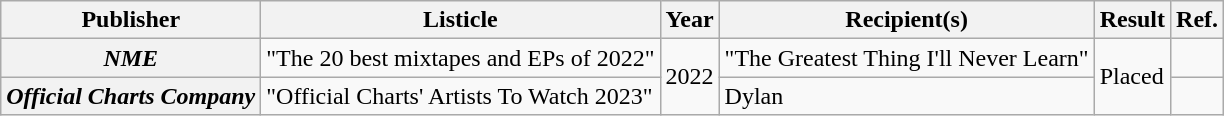<table class="wikitable sortable plainrowheaders">
<tr>
<th scope="col">Publisher</th>
<th scope="col">Listicle</th>
<th scope="col">Year</th>
<th>Recipient(s)</th>
<th scope="col">Result</th>
<th scope="col" class="unsortable">Ref.</th>
</tr>
<tr>
<th scope="rowgroup"><em>NME</em></th>
<td>"The 20 best mixtapes and EPs of 2022"</td>
<td rowspan="2">2022</td>
<td>"The Greatest Thing I'll Never Learn"</td>
<td rowspan="2">Placed</td>
<td></td>
</tr>
<tr>
<th scope="rowgroup"><em>Official Charts Company</em></th>
<td>"Official Charts' Artists To Watch 2023"</td>
<td>Dylan</td>
<td></td>
</tr>
</table>
